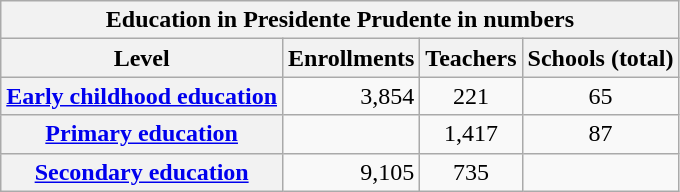<table class="wikitable" style="margin:1em; border-collapse:collapse; text-align:center;">
<tr>
<th colspan=4>Education in Presidente Prudente in numbers</th>
</tr>
<tr>
<th><strong>Level</strong></th>
<th><strong>Enrollments</strong></th>
<th><strong>Teachers</strong></th>
<th><strong>Schools (total)</strong></th>
</tr>
<tr>
<th><a href='#'>Early childhood education</a></th>
<td align="right">3,854</td>
<td>221</td>
<td>65</td>
</tr>
<tr>
<th><a href='#'>Primary education</a></th>
<td align="right"></td>
<td>1,417</td>
<td>87</td>
</tr>
<tr>
<th><a href='#'>Secondary education</a></th>
<td align="right">9,105</td>
<td>735</td>
</tr>
</table>
